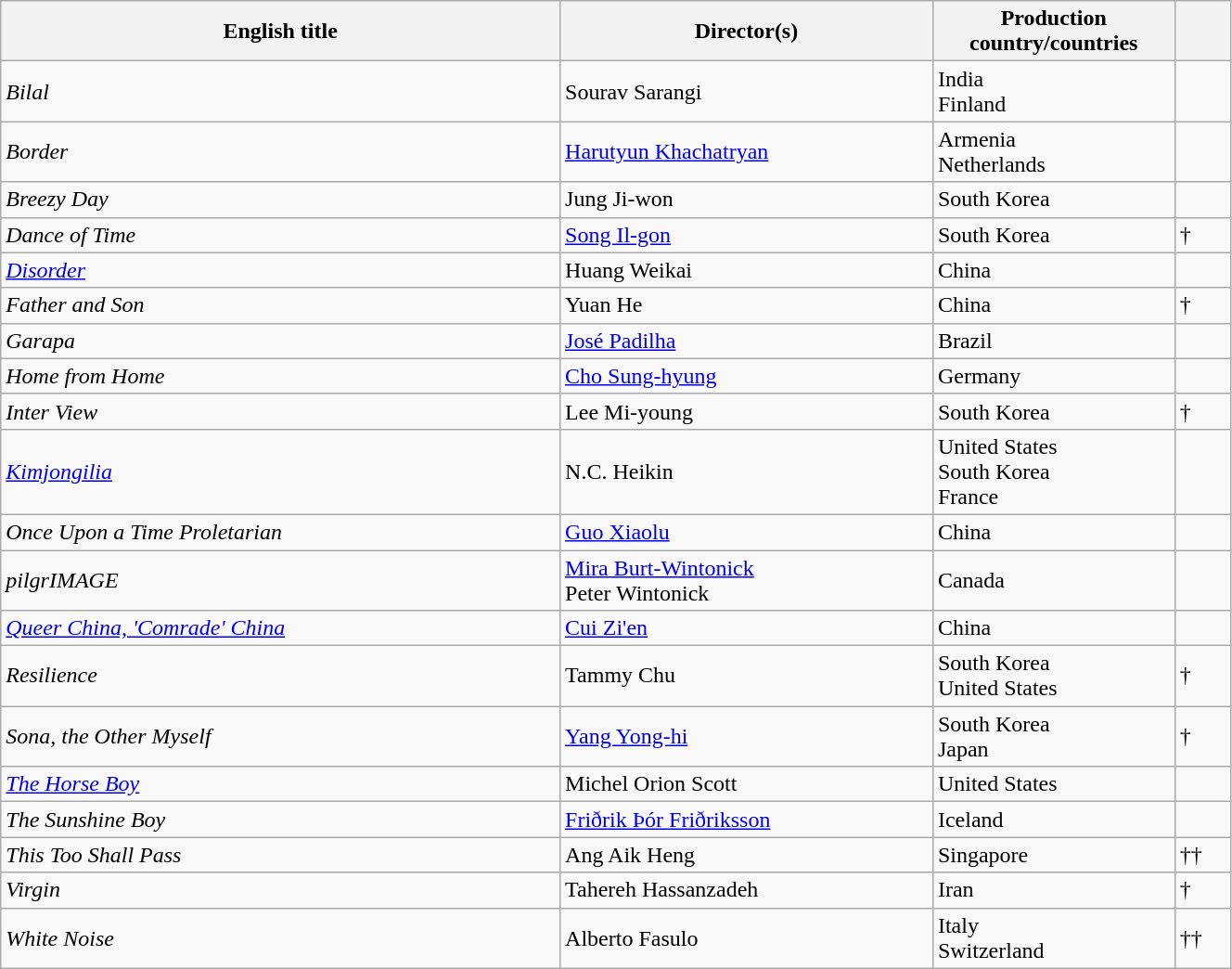<table class="sortable wikitable" width="70%" cellpadding="5">
<tr>
<th width="30%">English title</th>
<th width="20%">Director(s)</th>
<th width="10%">Production country/countries</th>
<th width="3%"></th>
</tr>
<tr>
<td><em>Bilal</em></td>
<td>Sourav Sarangi</td>
<td>India<br>Finland</td>
<td></td>
</tr>
<tr>
<td><em>Border</em></td>
<td><a href='#'>Harutyun Khachatryan</a></td>
<td>Armenia<br>Netherlands</td>
<td></td>
</tr>
<tr>
<td><em>Breezy Day</em></td>
<td>Jung Ji-won</td>
<td>South Korea</td>
<td></td>
</tr>
<tr>
<td><em>Dance of Time</em></td>
<td><a href='#'>Song Il-gon</a></td>
<td>South Korea</td>
<td>†</td>
</tr>
<tr>
<td><em><a href='#'>Disorder</a></em></td>
<td>Huang Weikai</td>
<td>China</td>
<td></td>
</tr>
<tr>
<td><em>Father and Son</em></td>
<td>Yuan He</td>
<td>China</td>
<td>†</td>
</tr>
<tr>
<td><em>Garapa</em></td>
<td><a href='#'>José Padilha</a></td>
<td>Brazil</td>
<td></td>
</tr>
<tr>
<td><em>Home from Home</em></td>
<td><a href='#'>Cho Sung-hyung</a></td>
<td>Germany</td>
<td></td>
</tr>
<tr>
<td><em>Inter View</em></td>
<td>Lee Mi-young</td>
<td>South Korea</td>
<td>†</td>
</tr>
<tr>
<td><em><a href='#'>Kimjongilia</a></em></td>
<td>N.C. Heikin</td>
<td>United States<br>South Korea<br>France</td>
<td></td>
</tr>
<tr>
<td><em>Once Upon a Time Proletarian</em></td>
<td><a href='#'>Guo Xiaolu</a></td>
<td>China</td>
<td></td>
</tr>
<tr>
<td><em>pilgrIMAGE</em></td>
<td><a href='#'>Mira Burt-Wintonick</a><br>Peter Wintonick</td>
<td>Canada</td>
<td></td>
</tr>
<tr>
<td><em><a href='#'>Queer China, 'Comrade' China</a></em></td>
<td><a href='#'>Cui Zi'en</a></td>
<td>China</td>
<td></td>
</tr>
<tr>
<td><em>Resilience</em></td>
<td>Tammy Chu</td>
<td>South Korea<br>United States</td>
<td>†</td>
</tr>
<tr>
<td><em>Sona, the Other Myself</em></td>
<td><a href='#'>Yang Yong-hi</a></td>
<td>South Korea<br>Japan</td>
<td>†</td>
</tr>
<tr>
<td><em><a href='#'>The Horse Boy</a></em></td>
<td>Michel Orion Scott</td>
<td>United States</td>
<td></td>
</tr>
<tr>
<td><em>The Sunshine Boy</em></td>
<td><a href='#'>Friðrik Þór Friðriksson</a></td>
<td>Iceland</td>
<td></td>
</tr>
<tr>
<td><em>This Too Shall Pass</em></td>
<td>Ang Aik Heng</td>
<td>Singapore</td>
<td>††</td>
</tr>
<tr>
<td><em>Virgin</em></td>
<td>Tahereh Hassanzadeh</td>
<td>Iran</td>
<td>†</td>
</tr>
<tr>
<td><em>White Noise</em></td>
<td>Alberto Fasulo</td>
<td>Italy<br>Switzerland</td>
<td>††</td>
</tr>
</table>
